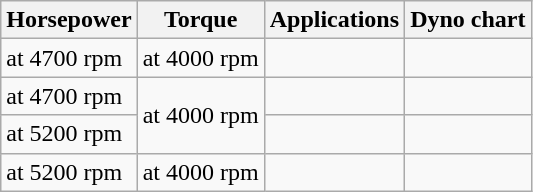<table class=wikitable>
<tr>
<th>Horsepower</th>
<th>Torque</th>
<th>Applications</th>
<th>Dyno chart</th>
</tr>
<tr>
<td> at 4700 rpm</td>
<td> at 4000 rpm</td>
<td></td>
<td> </td>
</tr>
<tr>
<td> at 4700 rpm</td>
<td rowspan=2> at 4000 rpm</td>
<td></td>
<td> </td>
</tr>
<tr>
<td> at 5200 rpm</td>
<td></td>
<td></td>
</tr>
<tr>
<td> at 5200 rpm</td>
<td> at 4000 rpm</td>
<td></td>
</tr>
</table>
